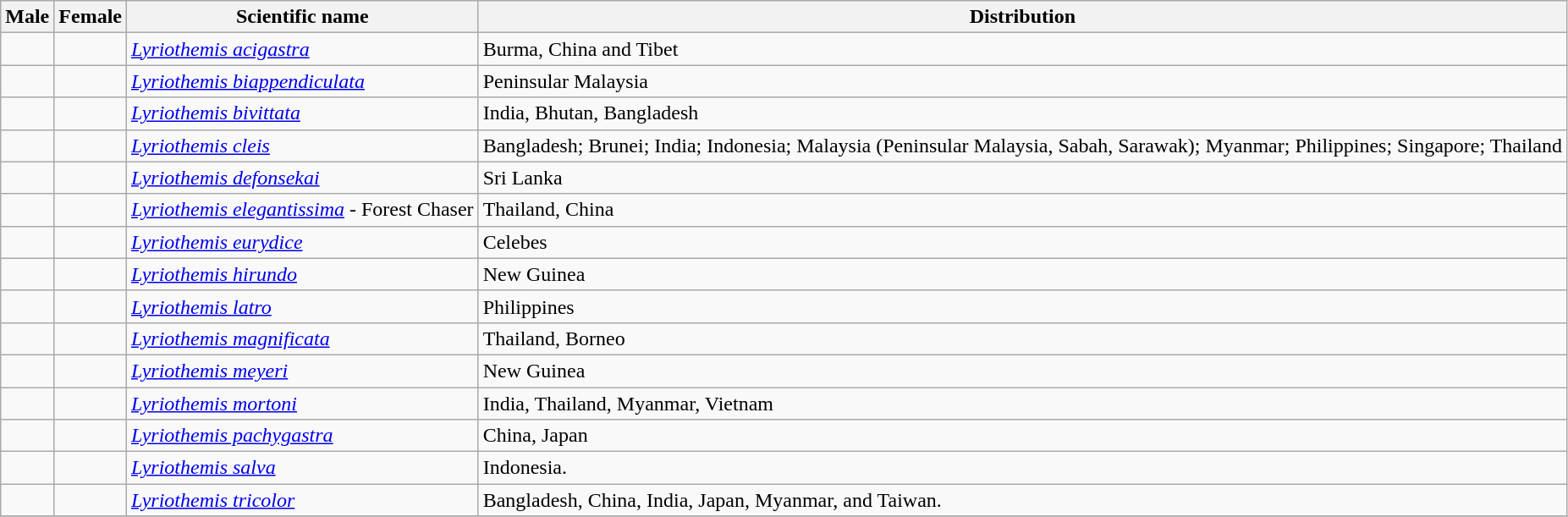<table class="wikitable">
<tr>
<th>Male</th>
<th>Female</th>
<th>Scientific name</th>
<th>Distribution</th>
</tr>
<tr>
<td></td>
<td></td>
<td><em><a href='#'>Lyriothemis acigastra</a></em> </td>
<td>Burma, China and Tibet</td>
</tr>
<tr>
<td></td>
<td></td>
<td><em><a href='#'>Lyriothemis biappendiculata</a></em> </td>
<td>Peninsular Malaysia</td>
</tr>
<tr>
<td></td>
<td></td>
<td><em><a href='#'>Lyriothemis bivittata</a></em> </td>
<td>India, Bhutan, Bangladesh</td>
</tr>
<tr>
<td></td>
<td></td>
<td><em><a href='#'>Lyriothemis cleis</a></em> </td>
<td>Bangladesh; Brunei; India; Indonesia; Malaysia (Peninsular Malaysia, Sabah, Sarawak); Myanmar; Philippines; Singapore; Thailand</td>
</tr>
<tr>
<td></td>
<td></td>
<td><em><a href='#'>Lyriothemis defonsekai</a></em> </td>
<td>Sri Lanka</td>
</tr>
<tr>
<td></td>
<td></td>
<td><em><a href='#'>Lyriothemis elegantissima</a></em>  - Forest Chaser</td>
<td>Thailand, China</td>
</tr>
<tr>
<td></td>
<td></td>
<td><em><a href='#'>Lyriothemis eurydice</a></em> </td>
<td>Celebes</td>
</tr>
<tr>
<td></td>
<td></td>
<td><em><a href='#'>Lyriothemis hirundo</a></em> </td>
<td>New Guinea</td>
</tr>
<tr>
<td></td>
<td></td>
<td><em><a href='#'>Lyriothemis latro</a></em> </td>
<td>Philippines</td>
</tr>
<tr>
<td></td>
<td></td>
<td><em><a href='#'>Lyriothemis magnificata</a></em> </td>
<td>Thailand, Borneo</td>
</tr>
<tr>
<td></td>
<td></td>
<td><em><a href='#'>Lyriothemis meyeri</a></em> </td>
<td>New Guinea</td>
</tr>
<tr>
<td></td>
<td></td>
<td><em><a href='#'>Lyriothemis mortoni</a></em> </td>
<td>India, Thailand, Myanmar, Vietnam</td>
</tr>
<tr>
<td></td>
<td></td>
<td><em><a href='#'>Lyriothemis pachygastra</a></em> </td>
<td>China, Japan</td>
</tr>
<tr>
<td></td>
<td></td>
<td><em><a href='#'>Lyriothemis salva</a></em> </td>
<td>Indonesia.</td>
</tr>
<tr>
<td></td>
<td></td>
<td><em><a href='#'>Lyriothemis tricolor</a></em> </td>
<td>Bangladesh, China, India, Japan, Myanmar, and Taiwan.</td>
</tr>
<tr>
</tr>
</table>
